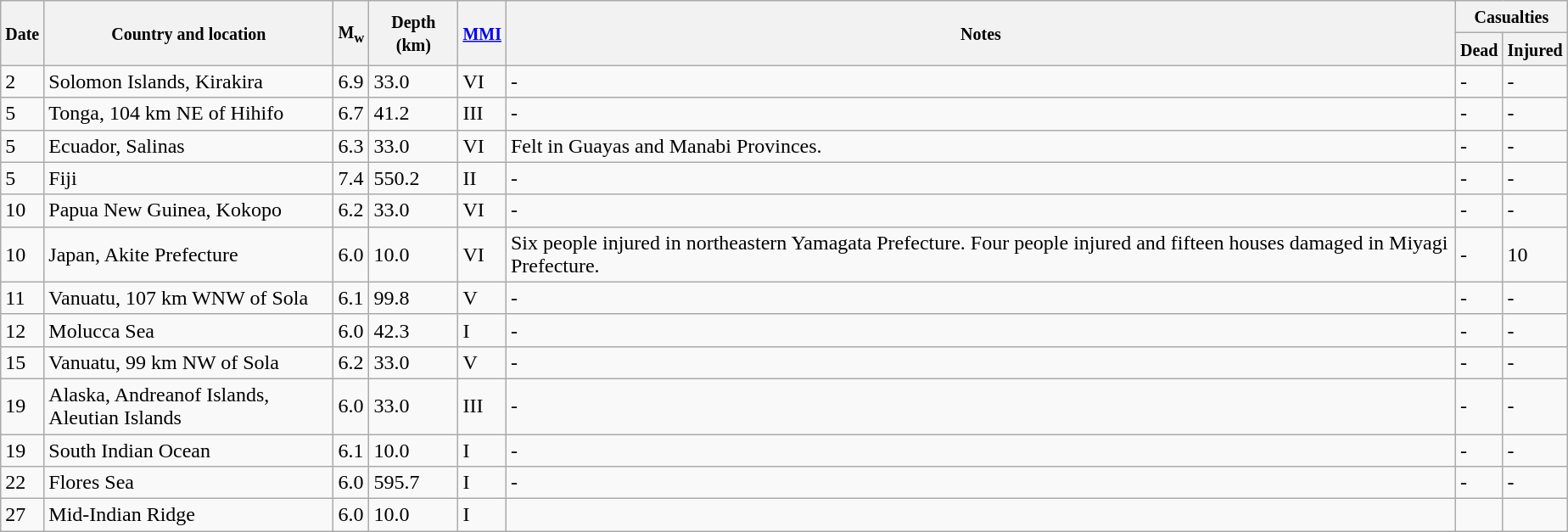<table class="wikitable sortable" style="border:1px black; margin-left:1em;">
<tr>
<th rowspan="2"><small>Date</small></th>
<th rowspan="2" style="width: 220px"><small>Country and location</small></th>
<th rowspan="2"><small>M<sub>w</sub></small></th>
<th rowspan="2"><small>Depth (km)</small></th>
<th rowspan="2"><small><a href='#'>MMI</a></small></th>
<th rowspan="2" class="unsortable"><small>Notes</small></th>
<th colspan="2"><small>Casualties</small></th>
</tr>
<tr>
<th><small>Dead</small></th>
<th><small>Injured</small></th>
</tr>
<tr>
<td>2</td>
<td>Solomon Islands, Kirakira</td>
<td>6.9</td>
<td>33.0</td>
<td>VI</td>
<td>-</td>
<td>-</td>
<td>-</td>
</tr>
<tr>
<td>5</td>
<td>Tonga, 104 km NE of Hihifo</td>
<td>6.7</td>
<td>41.2</td>
<td>III</td>
<td>-</td>
<td>-</td>
<td>-</td>
</tr>
<tr>
<td>5</td>
<td>Ecuador, Salinas</td>
<td>6.3</td>
<td>33.0</td>
<td>VI</td>
<td>Felt in Guayas and Manabi Provinces.</td>
<td>-</td>
<td>-</td>
</tr>
<tr>
<td>5</td>
<td>Fiji</td>
<td>7.4</td>
<td>550.2</td>
<td>II</td>
<td>-</td>
<td>-</td>
<td>-</td>
</tr>
<tr>
<td>10</td>
<td>Papua New Guinea, Kokopo</td>
<td>6.2</td>
<td>33.0</td>
<td>VI</td>
<td>-</td>
<td>-</td>
<td>-</td>
</tr>
<tr>
<td>10</td>
<td>Japan, Akite Prefecture</td>
<td>6.0</td>
<td>10.0</td>
<td>VI</td>
<td>Six people injured in northeastern Yamagata Prefecture. Four people injured and fifteen houses damaged in Miyagi Prefecture.</td>
<td>-</td>
<td>10</td>
</tr>
<tr>
<td>11</td>
<td>Vanuatu, 107 km WNW of Sola</td>
<td>6.1</td>
<td>99.8</td>
<td>V</td>
<td>-</td>
<td>-</td>
<td>-</td>
</tr>
<tr>
<td>12</td>
<td>Molucca Sea</td>
<td>6.0</td>
<td>42.3</td>
<td>I</td>
<td>-</td>
<td>-</td>
<td>-</td>
</tr>
<tr>
<td>15</td>
<td>Vanuatu, 99 km NW of Sola</td>
<td>6.2</td>
<td>33.0</td>
<td>V</td>
<td>-</td>
<td>-</td>
<td>-</td>
</tr>
<tr>
<td>19</td>
<td>Alaska, Andreanof Islands, Aleutian Islands</td>
<td>6.0</td>
<td>33.0</td>
<td>III</td>
<td>-</td>
<td>-</td>
<td>-</td>
</tr>
<tr>
<td>19</td>
<td>South Indian Ocean</td>
<td>6.1</td>
<td>10.0</td>
<td>I</td>
<td>-</td>
<td>-</td>
<td>-</td>
</tr>
<tr>
<td>22</td>
<td>Flores Sea</td>
<td>6.0</td>
<td>595.7</td>
<td>I</td>
<td>-</td>
<td>-</td>
<td>-</td>
</tr>
<tr>
<td>27</td>
<td>Mid-Indian Ridge</td>
<td>6.0</td>
<td>10.0</td>
<td>I</td>
<td></td>
<td></td>
<td></td>
</tr>
</table>
